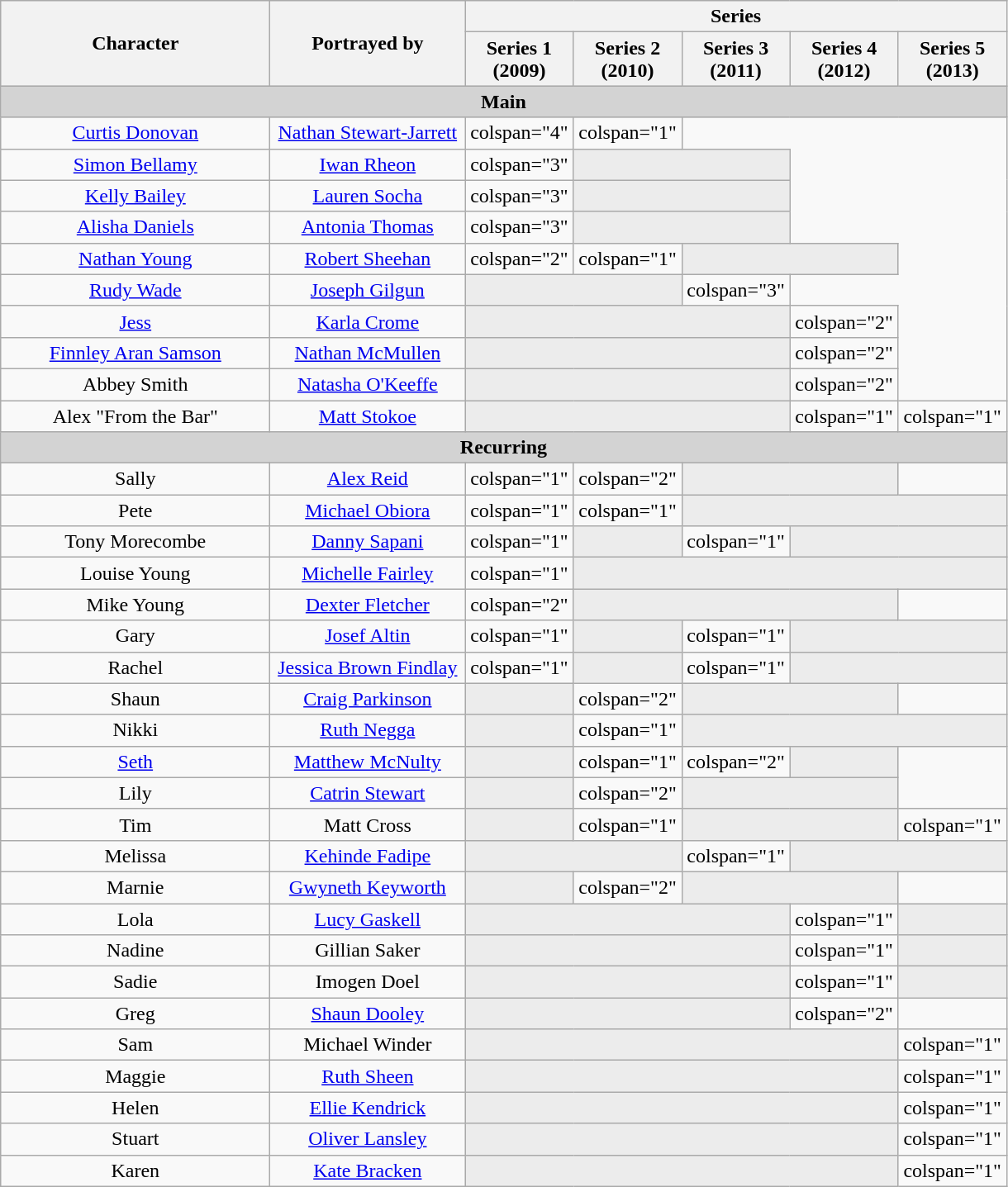<table class="wikitable" style="text-align:center;">
<tr>
<th rowspan="2" style="width:210px;">Character</th>
<th style="width:150px;" rowspan="2">Portrayed by</th>
<th colspan="5">Series</th>
</tr>
<tr>
<th style="width:80px;">Series 1<br>(2009)</th>
<th style="width:80px;">Series 2<br>(2010)</th>
<th style="width:80px;">Series 3<br>(2011)</th>
<th style="width:80px;">Series 4<br>(2012)</th>
<th style="width:80px;">Series 5<br>(2013)</th>
</tr>
<tr>
<th colspan="7" style="background:lightgrey;"><strong>Main</strong></th>
</tr>
<tr>
<td><a href='#'>Curtis Donovan</a></td>
<td><a href='#'>Nathan Stewart-Jarrett</a></td>
<td>colspan="4" </td>
<td>colspan="1" </td>
</tr>
<tr>
<td><a href='#'>Simon Bellamy</a></td>
<td><a href='#'>Iwan Rheon</a></td>
<td>colspan="3" </td>
<td colspan="2" style="background:#ececec;"></td>
</tr>
<tr>
<td><a href='#'>Kelly Bailey</a></td>
<td><a href='#'>Lauren Socha</a></td>
<td>colspan="3" </td>
<td colspan="2" style="background:#ececec;"></td>
</tr>
<tr>
<td><a href='#'>Alisha Daniels</a></td>
<td><a href='#'>Antonia Thomas</a></td>
<td>colspan="3" </td>
<td colspan="2" style="background:#ececec;"></td>
</tr>
<tr>
<td><a href='#'>Nathan Young</a></td>
<td><a href='#'>Robert Sheehan</a></td>
<td>colspan="2" </td>
<td>colspan="1" </td>
<td colspan="2" style="background:#ececec;"></td>
</tr>
<tr>
<td><a href='#'>Rudy Wade</a></td>
<td><a href='#'>Joseph Gilgun</a></td>
<td colspan="2" style="background:#ececec;"></td>
<td>colspan="3" </td>
</tr>
<tr>
<td><a href='#'>Jess</a></td>
<td><a href='#'>Karla Crome</a></td>
<td colspan="3" style="background:#ececec;"></td>
<td>colspan="2" </td>
</tr>
<tr>
<td><a href='#'>Finnley Aran Samson</a></td>
<td><a href='#'>Nathan McMullen</a></td>
<td colspan="3" style="background:#ececec;"></td>
<td>colspan="2" </td>
</tr>
<tr>
<td>Abbey Smith</td>
<td><a href='#'>Natasha O'Keeffe</a></td>
<td colspan="3" style="background:#ececec;"></td>
<td>colspan="2" </td>
</tr>
<tr>
<td>Alex "From the Bar"</td>
<td><a href='#'>Matt Stokoe</a></td>
<td colspan="3" style="background:#ececec;"></td>
<td>colspan="1" </td>
<td>colspan="1" </td>
</tr>
<tr>
<th colspan="7" style="background:lightgrey;"><strong>Recurring</strong></th>
</tr>
<tr>
<td>Sally</td>
<td><a href='#'>Alex Reid</a></td>
<td>colspan="1" </td>
<td>colspan="2" </td>
<td colspan="2" style="background:#ececec;"></td>
</tr>
<tr>
<td>Pete</td>
<td><a href='#'>Michael Obiora</a></td>
<td>colspan="1" </td>
<td>colspan="1" </td>
<td colspan="3" style="background:#ececec;"></td>
</tr>
<tr>
<td>Tony Morecombe</td>
<td><a href='#'>Danny Sapani</a></td>
<td>colspan="1" </td>
<td colspan="1" style="background:#ececec;"></td>
<td>colspan="1" </td>
<td colspan="2" style="background:#ececec;"></td>
</tr>
<tr>
<td>Louise Young</td>
<td><a href='#'>Michelle Fairley</a></td>
<td>colspan="1" </td>
<td colspan="4" style="background:#ececec;"></td>
</tr>
<tr>
<td>Mike Young</td>
<td><a href='#'>Dexter Fletcher</a></td>
<td>colspan="2" </td>
<td colspan="3" style="background:#ececec;"></td>
</tr>
<tr>
<td>Gary</td>
<td><a href='#'>Josef Altin</a></td>
<td>colspan="1" </td>
<td colspan="1" style="background:#ececec;"></td>
<td>colspan="1" </td>
<td colspan="2" style="background:#ececec;"></td>
</tr>
<tr>
<td>Rachel</td>
<td><a href='#'>Jessica Brown Findlay</a></td>
<td>colspan="1" </td>
<td colspan="1" style="background:#ececec;"></td>
<td>colspan="1" </td>
<td colspan="2" style="background:#ececec;"></td>
</tr>
<tr>
<td>Shaun</td>
<td><a href='#'>Craig Parkinson</a></td>
<td colspan="1" style="background:#ececec;"></td>
<td>colspan="2" </td>
<td colspan="2" style="background:#ececec;"></td>
</tr>
<tr>
<td>Nikki</td>
<td><a href='#'>Ruth Negga</a></td>
<td colspan="1" style="background:#ececec;"></td>
<td>colspan="1" </td>
<td colspan="3" style="background:#ececec;"></td>
</tr>
<tr>
<td><a href='#'>Seth</a></td>
<td><a href='#'>Matthew McNulty</a></td>
<td style="background:#ececec;"></td>
<td>colspan="1" </td>
<td>colspan="2" </td>
<td style="background:#ececec;"></td>
</tr>
<tr>
<td>Lily</td>
<td><a href='#'>Catrin Stewart</a></td>
<td colspan="1" style="background:#ececec;"></td>
<td>colspan="2" </td>
<td colspan="2" style="background:#ececec;"></td>
</tr>
<tr>
<td>Tim</td>
<td>Matt Cross</td>
<td colspan="1" style="background:#ececec;"></td>
<td>colspan="1" </td>
<td colspan="2" style="background:#ececec;"></td>
<td>colspan="1" </td>
</tr>
<tr>
<td>Melissa</td>
<td><a href='#'>Kehinde Fadipe</a></td>
<td colspan="2" style="background:#ececec;"></td>
<td>colspan="1" </td>
<td colspan="2" style="background:#ececec;"></td>
</tr>
<tr>
<td>Marnie</td>
<td><a href='#'>Gwyneth Keyworth</a></td>
<td colspan="1" style="background:#ececec;"></td>
<td>colspan="2" </td>
<td colspan="2" style="background:#ececec;"></td>
</tr>
<tr>
<td>Lola</td>
<td><a href='#'>Lucy Gaskell</a></td>
<td colspan="3" style="background:#ececec;"></td>
<td>colspan="1" </td>
<td colspan="1" style="background:#ececec;"></td>
</tr>
<tr>
<td>Nadine</td>
<td>Gillian Saker</td>
<td colspan="3" style="background:#ececec;"></td>
<td>colspan="1" </td>
<td colspan="1" style="background:#ececec;"></td>
</tr>
<tr>
<td>Sadie</td>
<td>Imogen Doel</td>
<td colspan="3" style="background:#ececec;"></td>
<td>colspan="1" </td>
<td colspan="1" style="background:#ececec;"></td>
</tr>
<tr>
<td>Greg</td>
<td><a href='#'>Shaun Dooley</a></td>
<td colspan="3" style="background:#ececec;"></td>
<td>colspan="2" </td>
</tr>
<tr>
<td>Sam</td>
<td>Michael Winder</td>
<td colspan="4" style="background:#ececec;"></td>
<td>colspan="1" </td>
</tr>
<tr>
<td>Maggie</td>
<td><a href='#'>Ruth Sheen</a></td>
<td colspan="4" style="background:#ececec;"></td>
<td>colspan="1" </td>
</tr>
<tr>
<td>Helen</td>
<td><a href='#'>Ellie Kendrick</a></td>
<td colspan="4" style="background:#ececec;"></td>
<td>colspan="1" </td>
</tr>
<tr>
<td>Stuart</td>
<td><a href='#'>Oliver Lansley</a></td>
<td colspan="4" style="background:#ececec;"></td>
<td>colspan="1" </td>
</tr>
<tr>
<td>Karen</td>
<td><a href='#'>Kate Bracken</a></td>
<td colspan="4" style="background:#ececec;"></td>
<td>colspan="1" </td>
</tr>
</table>
